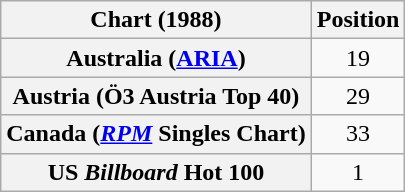<table class="wikitable sortable plainrowheaders" style="text-align:center">
<tr>
<th scope="col">Chart (1988)</th>
<th scope="col">Position</th>
</tr>
<tr>
<th scope="row">Australia (<a href='#'>ARIA</a>)</th>
<td>19</td>
</tr>
<tr>
<th scope="row">Austria (Ö3 Austria Top 40)</th>
<td>29</td>
</tr>
<tr>
<th scope="row">Canada (<em><a href='#'>RPM</a></em> Singles Chart)</th>
<td>33</td>
</tr>
<tr>
<th scope="row">US <em>Billboard</em> Hot 100</th>
<td>1</td>
</tr>
</table>
